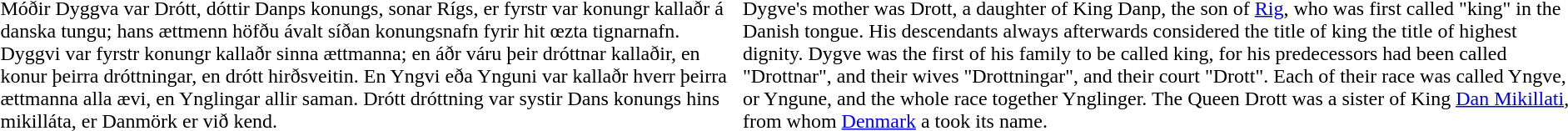<table>
<tr>
<td>Móðir Dyggva var Drótt, dóttir Danps konungs, sonar Rígs, er fyrstr var konungr kallaðr á danska tungu; hans ættmenn höfðu ávalt síðan konungsnafn fyrir hit œzta tignarnafn. Dyggvi var fyrstr konungr kallaðr sinna ættmanna; en áðr váru þeir dróttnar kallaðir, en konur þeirra dróttningar, en drótt hirðsveitin. En Yngvi eða Ynguni var kallaðr hverr þeirra ættmanna alla ævi, en Ynglingar allir saman. Drótt dróttning var systir Dans konungs hins mikilláta, er Danmörk er við kend.</td>
<td>Dygve's mother was Drott, a daughter of King Danp, the son of <a href='#'>Rig</a>, who was first called "king" in the Danish tongue.  His descendants always afterwards considered the title of king the title of highest dignity.  Dygve was the first of his family to be called king, for his predecessors had been called "Drottnar", and their wives "Drottningar", and their court "Drott".  Each of their race was called Yngve, or Yngune, and the whole race together Ynglinger.  The Queen Drott was a sister of King <a href='#'>Dan Mikillati</a>, from whom <a href='#'>Denmark</a> a took its name.</td>
</tr>
</table>
